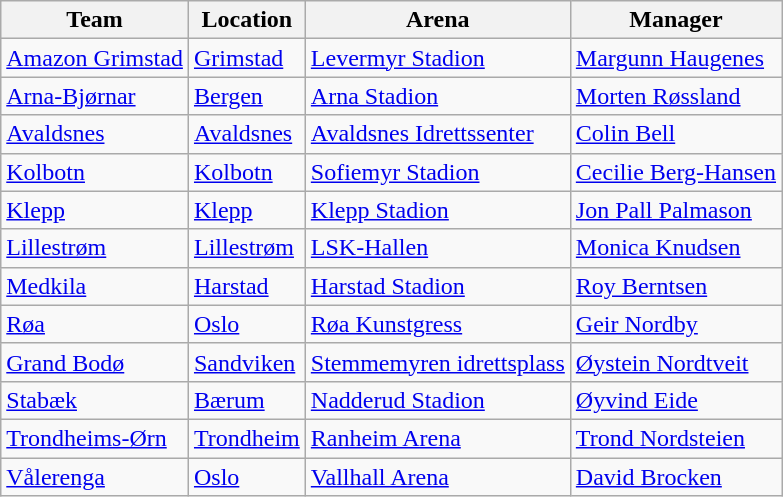<table class="wikitable sortable" border="1">
<tr>
<th>Team</th>
<th>Location</th>
<th>Arena</th>
<th>Manager</th>
</tr>
<tr>
<td><a href='#'>Amazon Grimstad</a></td>
<td><a href='#'>Grimstad</a></td>
<td><a href='#'>Levermyr Stadion</a></td>
<td><a href='#'>Margunn Haugenes</a></td>
</tr>
<tr>
<td><a href='#'>Arna-Bjørnar</a></td>
<td><a href='#'>Bergen</a></td>
<td><a href='#'>Arna Stadion</a></td>
<td><a href='#'>Morten Røssland</a></td>
</tr>
<tr>
<td><a href='#'>Avaldsnes</a></td>
<td><a href='#'>Avaldsnes</a></td>
<td><a href='#'>Avaldsnes Idrettssenter</a></td>
<td><a href='#'>Colin Bell</a></td>
</tr>
<tr>
<td><a href='#'>Kolbotn</a></td>
<td><a href='#'>Kolbotn</a></td>
<td><a href='#'>Sofiemyr Stadion</a></td>
<td><a href='#'>Cecilie Berg-Hansen</a></td>
</tr>
<tr>
<td><a href='#'>Klepp</a></td>
<td><a href='#'>Klepp</a></td>
<td><a href='#'>Klepp Stadion</a></td>
<td><a href='#'>Jon Pall Palmason</a></td>
</tr>
<tr>
<td><a href='#'>Lillestrøm</a></td>
<td><a href='#'>Lillestrøm</a></td>
<td><a href='#'>LSK-Hallen</a></td>
<td><a href='#'>Monica Knudsen</a></td>
</tr>
<tr>
<td><a href='#'>Medkila</a></td>
<td><a href='#'>Harstad</a></td>
<td><a href='#'>Harstad Stadion</a></td>
<td><a href='#'>Roy Berntsen</a></td>
</tr>
<tr>
<td><a href='#'>Røa</a></td>
<td><a href='#'>Oslo</a></td>
<td><a href='#'>Røa Kunstgress</a></td>
<td><a href='#'>Geir Nordby</a></td>
</tr>
<tr>
<td><a href='#'>Grand Bodø</a></td>
<td><a href='#'>Sandviken</a></td>
<td><a href='#'>Stemmemyren idrettsplass</a></td>
<td><a href='#'>Øystein Nordtveit</a></td>
</tr>
<tr>
<td><a href='#'>Stabæk</a></td>
<td><a href='#'>Bærum</a></td>
<td><a href='#'>Nadderud Stadion</a></td>
<td><a href='#'>Øyvind Eide</a></td>
</tr>
<tr>
<td><a href='#'>Trondheims-Ørn</a></td>
<td><a href='#'>Trondheim</a></td>
<td><a href='#'>Ranheim Arena</a></td>
<td><a href='#'>Trond Nordsteien</a></td>
</tr>
<tr>
<td><a href='#'>Vålerenga</a></td>
<td><a href='#'>Oslo</a></td>
<td><a href='#'>Vallhall Arena</a></td>
<td><a href='#'>David Brocken</a></td>
</tr>
</table>
